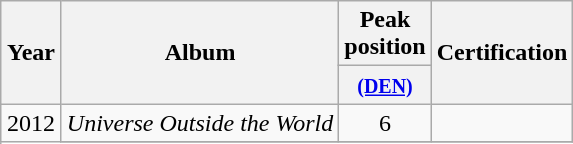<table class="wikitable">
<tr>
<th width="33" rowspan="2" style="text-align:center;">Year</th>
<th rowspan="2">Album</th>
<th colspan="1">Peak <br>position</th>
<th rowspan="2">Certification</th>
</tr>
<tr>
<th align="center"><a href='#'><small>(DEN)</small></a><br></th>
</tr>
<tr>
<td rowspan="2" align="center">2012</td>
<td><em>Universe Outside the World</em></td>
<td align="center">6</td>
<td></td>
</tr>
<tr>
</tr>
</table>
